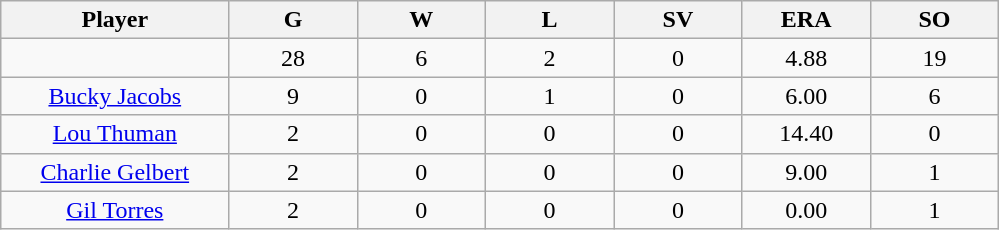<table class="wikitable sortable">
<tr>
<th bgcolor="#DDDDFF" width="16%">Player</th>
<th bgcolor="#DDDDFF" width="9%">G</th>
<th bgcolor="#DDDDFF" width="9%">W</th>
<th bgcolor="#DDDDFF" width="9%">L</th>
<th bgcolor="#DDDDFF" width="9%">SV</th>
<th bgcolor="#DDDDFF" width="9%">ERA</th>
<th bgcolor="#DDDDFF" width="9%">SO</th>
</tr>
<tr align="center">
<td></td>
<td>28</td>
<td>6</td>
<td>2</td>
<td>0</td>
<td>4.88</td>
<td>19</td>
</tr>
<tr align="center">
<td><a href='#'>Bucky Jacobs</a></td>
<td>9</td>
<td>0</td>
<td>1</td>
<td>0</td>
<td>6.00</td>
<td>6</td>
</tr>
<tr align=center>
<td><a href='#'>Lou Thuman</a></td>
<td>2</td>
<td>0</td>
<td>0</td>
<td>0</td>
<td>14.40</td>
<td>0</td>
</tr>
<tr align=center>
<td><a href='#'>Charlie Gelbert</a></td>
<td>2</td>
<td>0</td>
<td>0</td>
<td>0</td>
<td>9.00</td>
<td>1</td>
</tr>
<tr align=center>
<td><a href='#'>Gil Torres</a></td>
<td>2</td>
<td>0</td>
<td>0</td>
<td>0</td>
<td>0.00</td>
<td>1</td>
</tr>
</table>
